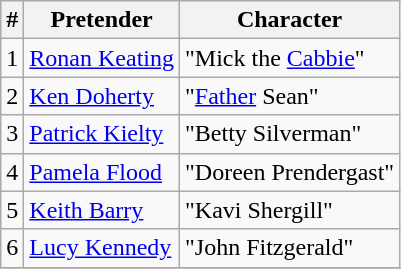<table class="wikitable">
<tr>
<th>#</th>
<th>Pretender</th>
<th>Character</th>
</tr>
<tr>
<td>1</td>
<td><a href='#'>Ronan Keating</a></td>
<td>"Mick the <a href='#'>Cabbie</a>"</td>
</tr>
<tr>
<td>2</td>
<td><a href='#'>Ken Doherty</a></td>
<td>"<a href='#'>Father</a> Sean"</td>
</tr>
<tr>
<td>3</td>
<td><a href='#'>Patrick Kielty</a></td>
<td>"Betty Silverman"</td>
</tr>
<tr>
<td>4</td>
<td><a href='#'>Pamela Flood</a></td>
<td>"Doreen Prendergast"</td>
</tr>
<tr>
<td>5</td>
<td><a href='#'>Keith Barry</a></td>
<td>"Kavi Shergill"</td>
</tr>
<tr>
<td>6</td>
<td><a href='#'>Lucy Kennedy</a></td>
<td>"John Fitzgerald"</td>
</tr>
<tr>
</tr>
</table>
